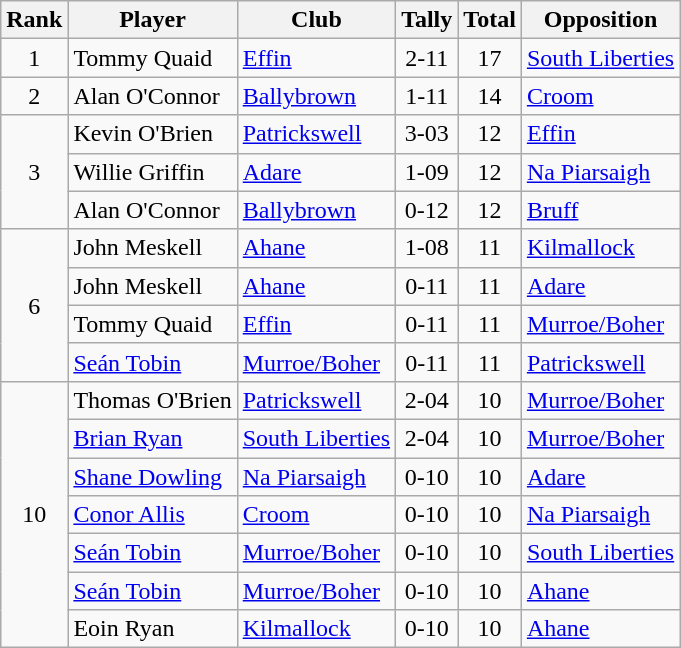<table class="wikitable">
<tr>
<th>Rank</th>
<th>Player</th>
<th>Club</th>
<th>Tally</th>
<th>Total</th>
<th>Opposition</th>
</tr>
<tr>
<td rowspan="1" style="text-align:center;">1</td>
<td>Tommy Quaid</td>
<td><a href='#'>Effin</a></td>
<td align=center>2-11</td>
<td align=center>17</td>
<td><a href='#'>South Liberties</a></td>
</tr>
<tr>
<td rowspan="1" style="text-align:center;">2</td>
<td>Alan O'Connor</td>
<td><a href='#'>Ballybrown</a></td>
<td align=center>1-11</td>
<td align=center>14</td>
<td><a href='#'>Croom</a></td>
</tr>
<tr>
<td rowspan="3" style="text-align:center;">3</td>
<td>Kevin O'Brien</td>
<td><a href='#'>Patrickswell</a></td>
<td align=center>3-03</td>
<td align=center>12</td>
<td><a href='#'>Effin</a></td>
</tr>
<tr>
<td>Willie Griffin</td>
<td><a href='#'>Adare</a></td>
<td align=center>1-09</td>
<td align=center>12</td>
<td><a href='#'>Na Piarsaigh</a></td>
</tr>
<tr>
<td>Alan O'Connor</td>
<td><a href='#'>Ballybrown</a></td>
<td align=center>0-12</td>
<td align=center>12</td>
<td><a href='#'>Bruff</a></td>
</tr>
<tr>
<td rowspan="4" style="text-align:center;">6</td>
<td>John Meskell</td>
<td><a href='#'>Ahane</a></td>
<td align=center>1-08</td>
<td align=center>11</td>
<td><a href='#'>Kilmallock</a></td>
</tr>
<tr>
<td>John Meskell</td>
<td><a href='#'>Ahane</a></td>
<td align=center>0-11</td>
<td align=center>11</td>
<td><a href='#'>Adare</a></td>
</tr>
<tr>
<td>Tommy Quaid</td>
<td><a href='#'>Effin</a></td>
<td align=center>0-11</td>
<td align=center>11</td>
<td><a href='#'>Murroe/Boher</a></td>
</tr>
<tr>
<td><a href='#'>Seán Tobin</a></td>
<td><a href='#'>Murroe/Boher</a></td>
<td align=center>0-11</td>
<td align=center>11</td>
<td><a href='#'>Patrickswell</a></td>
</tr>
<tr>
<td rowspan="7" style="text-align:center;">10</td>
<td>Thomas O'Brien</td>
<td><a href='#'>Patrickswell</a></td>
<td align=center>2-04</td>
<td align=center>10</td>
<td><a href='#'>Murroe/Boher</a></td>
</tr>
<tr>
<td><a href='#'>Brian Ryan</a></td>
<td><a href='#'>South Liberties</a></td>
<td align=center>2-04</td>
<td align=center>10</td>
<td><a href='#'>Murroe/Boher</a></td>
</tr>
<tr>
<td><a href='#'>Shane Dowling</a></td>
<td><a href='#'>Na Piarsaigh</a></td>
<td align=center>0-10</td>
<td align=center>10</td>
<td><a href='#'>Adare</a></td>
</tr>
<tr>
<td><a href='#'>Conor Allis</a></td>
<td><a href='#'>Croom</a></td>
<td align=center>0-10</td>
<td align=center>10</td>
<td><a href='#'>Na Piarsaigh</a></td>
</tr>
<tr>
<td><a href='#'>Seán Tobin</a></td>
<td><a href='#'>Murroe/Boher</a></td>
<td align=center>0-10</td>
<td align=center>10</td>
<td><a href='#'>South Liberties</a></td>
</tr>
<tr>
<td><a href='#'>Seán Tobin</a></td>
<td><a href='#'>Murroe/Boher</a></td>
<td align=center>0-10</td>
<td align=center>10</td>
<td><a href='#'>Ahane</a></td>
</tr>
<tr>
<td>Eoin Ryan</td>
<td><a href='#'>Kilmallock</a></td>
<td align=center>0-10</td>
<td align=center>10</td>
<td><a href='#'>Ahane</a></td>
</tr>
</table>
